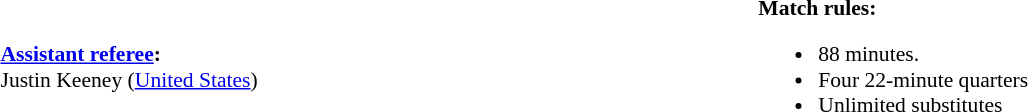<table width=100% style="font-size:90%">
<tr>
<td><br><strong><a href='#'>Assistant referee</a>:</strong>
<br>Justin Keeney (<a href='#'>United States</a>)</td>
<td style="width:60%; vertical-align:top;"><br><strong>Match rules:</strong><ul><li>88 minutes.</li><li>Four 22-minute quarters</li><li>Unlimited substitutes</li></ul></td>
</tr>
</table>
